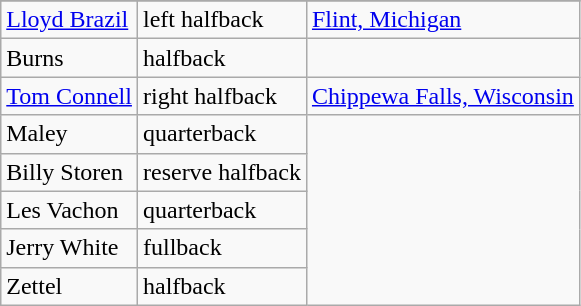<table class="wikitable">
<tr>
</tr>
<tr>
<td><a href='#'>Lloyd Brazil</a></td>
<td>left halfback</td>
<td><a href='#'>Flint, Michigan</a></td>
</tr>
<tr>
<td>Burns</td>
<td>halfback</td>
</tr>
<tr>
<td><a href='#'>Tom Connell</a></td>
<td>right halfback</td>
<td><a href='#'>Chippewa Falls, Wisconsin</a></td>
</tr>
<tr>
<td>Maley</td>
<td>quarterback</td>
</tr>
<tr>
<td>Billy Storen</td>
<td>reserve halfback</td>
</tr>
<tr>
<td>Les Vachon</td>
<td>quarterback</td>
</tr>
<tr>
<td>Jerry White</td>
<td>fullback</td>
</tr>
<tr>
<td>Zettel</td>
<td>halfback</td>
</tr>
</table>
